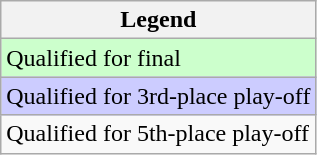<table class="wikitable">
<tr>
<th>Legend</th>
</tr>
<tr bgcolor="ccffcc">
<td>Qualified for final</td>
</tr>
<tr bgcolor="ccccff">
<td>Qualified for 3rd-place play-off</td>
</tr>
<tr>
<td>Qualified for 5th-place play-off</td>
</tr>
</table>
